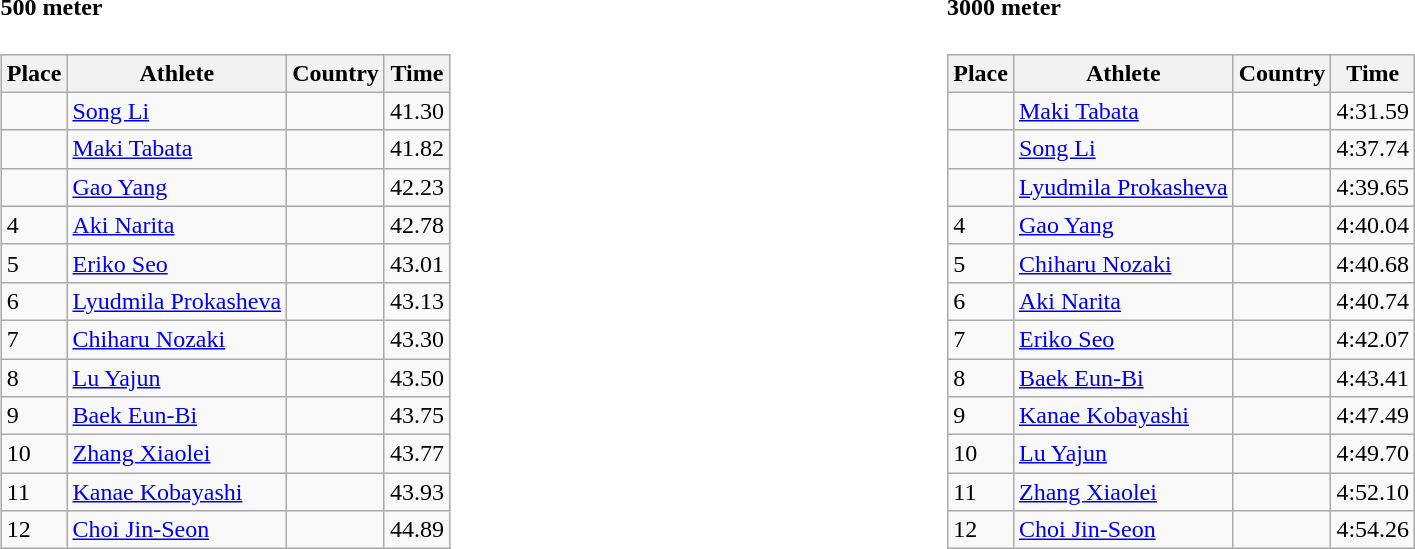<table width=100%>
<tr>
<td width=50% align=left valign=top><br><h4>500 meter</h4><table class="wikitable">
<tr>
<th>Place</th>
<th>Athlete</th>
<th>Country</th>
<th>Time</th>
</tr>
<tr>
<td></td>
<td><a href='#'>Song Li</a></td>
<td></td>
<td>41.30</td>
</tr>
<tr>
<td></td>
<td><a href='#'>Maki Tabata</a></td>
<td></td>
<td>41.82</td>
</tr>
<tr>
<td></td>
<td><a href='#'>Gao Yang</a></td>
<td></td>
<td>42.23</td>
</tr>
<tr>
<td>4</td>
<td><a href='#'>Aki Narita</a></td>
<td></td>
<td>42.78</td>
</tr>
<tr>
<td>5</td>
<td><a href='#'>Eriko Seo</a></td>
<td></td>
<td>43.01</td>
</tr>
<tr>
<td>6</td>
<td><a href='#'>Lyudmila Prokasheva</a></td>
<td></td>
<td>43.13</td>
</tr>
<tr>
<td>7</td>
<td><a href='#'>Chiharu Nozaki</a></td>
<td></td>
<td>43.30</td>
</tr>
<tr>
<td>8</td>
<td><a href='#'>Lu Yajun</a></td>
<td></td>
<td>43.50</td>
</tr>
<tr>
<td>9</td>
<td><a href='#'>Baek Eun-Bi</a></td>
<td></td>
<td>43.75</td>
</tr>
<tr>
<td>10</td>
<td><a href='#'>Zhang Xiaolei</a></td>
<td></td>
<td>43.77</td>
</tr>
<tr>
<td>11</td>
<td><a href='#'>Kanae Kobayashi</a></td>
<td></td>
<td>43.93</td>
</tr>
<tr>
<td>12</td>
<td><a href='#'>Choi Jin-Seon</a></td>
<td></td>
<td>44.89</td>
</tr>
</table>
</td>
<td width=50% align=left valign=top><br><h4>3000 meter</h4><table class="wikitable">
<tr>
<th>Place</th>
<th>Athlete</th>
<th>Country</th>
<th>Time</th>
</tr>
<tr>
<td></td>
<td><a href='#'>Maki Tabata</a></td>
<td></td>
<td>4:31.59</td>
</tr>
<tr>
<td></td>
<td><a href='#'>Song Li</a></td>
<td></td>
<td>4:37.74</td>
</tr>
<tr>
<td></td>
<td><a href='#'>Lyudmila Prokasheva</a></td>
<td></td>
<td>4:39.65</td>
</tr>
<tr>
<td>4</td>
<td><a href='#'>Gao Yang</a></td>
<td></td>
<td>4:40.04</td>
</tr>
<tr>
<td>5</td>
<td><a href='#'>Chiharu Nozaki</a></td>
<td></td>
<td>4:40.68</td>
</tr>
<tr>
<td>6</td>
<td><a href='#'>Aki Narita</a></td>
<td></td>
<td>4:40.74</td>
</tr>
<tr>
<td>7</td>
<td><a href='#'>Eriko Seo</a></td>
<td></td>
<td>4:42.07</td>
</tr>
<tr>
<td>8</td>
<td><a href='#'>Baek Eun-Bi</a></td>
<td></td>
<td>4:43.41</td>
</tr>
<tr>
<td>9</td>
<td><a href='#'>Kanae Kobayashi</a></td>
<td></td>
<td>4:47.49</td>
</tr>
<tr>
<td>10</td>
<td><a href='#'>Lu Yajun</a></td>
<td></td>
<td>4:49.70</td>
</tr>
<tr>
<td>11</td>
<td><a href='#'>Zhang Xiaolei</a></td>
<td></td>
<td>4:52.10</td>
</tr>
<tr>
<td>12</td>
<td><a href='#'>Choi Jin-Seon</a></td>
<td></td>
<td>4:54.26</td>
</tr>
</table>
</td>
</tr>
</table>
